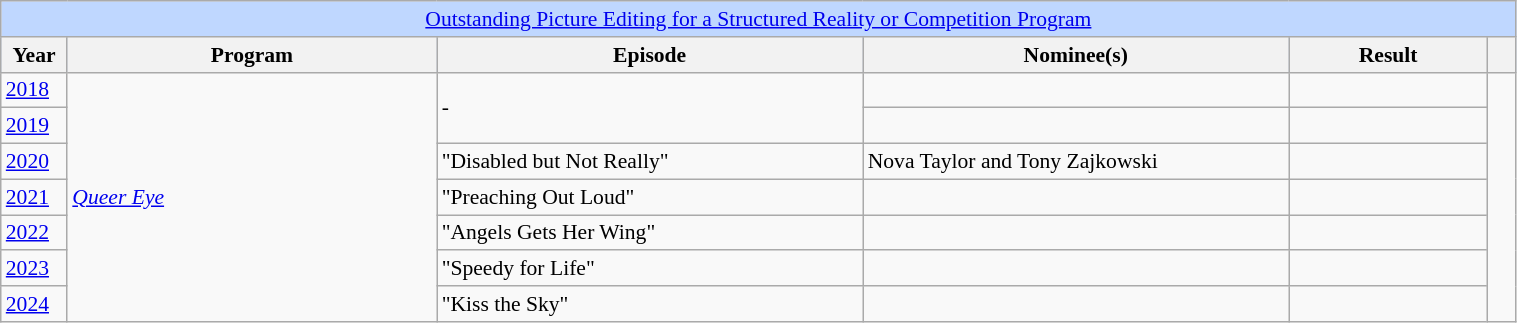<table class="wikitable plainrowheaders" style="font-size: 90%" width=80%>
<tr --- bgcolor="#bfd7ff">
<td colspan=6 align=center><a href='#'>Outstanding Picture Editing for a Structured Reality or Competition Program</a></td>
</tr>
<tr --- bgcolor="#bfd7ff">
<th scope="col" style="width:1%;">Year</th>
<th scope="col" style="width:13%;">Program</th>
<th scope="col" style="width:15%;">Episode</th>
<th scope="col" style="width:15%;">Nominee(s)</th>
<th scope="col" style="width:7%;">Result</th>
<th scope="col" style="width:1%;"></th>
</tr>
<tr>
<td><a href='#'>2018</a></td>
<td rowspan="7"><em><a href='#'>Queer Eye</a></em></td>
<td rowspan="2">-</td>
<td></td>
<td></td>
<td rowspan="7"></td>
</tr>
<tr>
<td><a href='#'>2019</a></td>
<td></td>
<td></td>
</tr>
<tr>
<td><a href='#'>2020</a></td>
<td>"Disabled but Not Really"</td>
<td>Nova Taylor and Tony Zajkowski</td>
<td></td>
</tr>
<tr>
<td><a href='#'>2021</a></td>
<td>"Preaching Out Loud"</td>
<td></td>
<td></td>
</tr>
<tr>
<td><a href='#'>2022</a></td>
<td>"Angels Gets Her Wing"</td>
<td></td>
<td></td>
</tr>
<tr>
<td><a href='#'>2023</a></td>
<td>"Speedy for Life"</td>
<td></td>
<td></td>
</tr>
<tr>
<td><a href='#'>2024</a></td>
<td>"Kiss the Sky"</td>
<td></td>
<td></td>
</tr>
</table>
